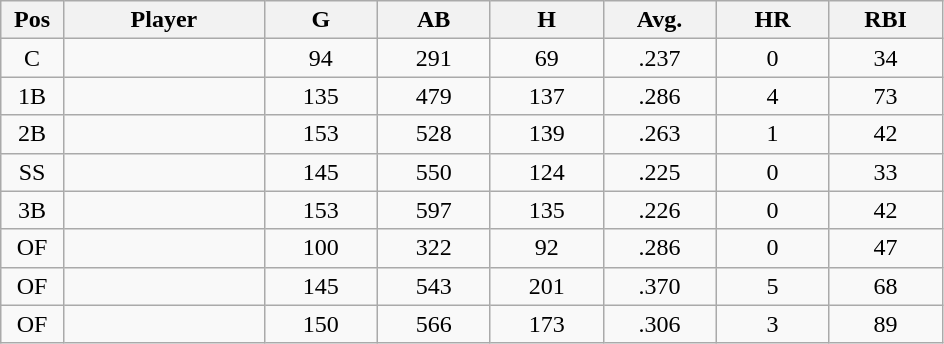<table class="wikitable sortable">
<tr>
<th bgcolor="#DDDDFF" width="5%">Pos</th>
<th bgcolor="#DDDDFF" width="16%">Player</th>
<th bgcolor="#DDDDFF" width="9%">G</th>
<th bgcolor="#DDDDFF" width="9%">AB</th>
<th bgcolor="#DDDDFF" width="9%">H</th>
<th bgcolor="#DDDDFF" width="9%">Avg.</th>
<th bgcolor="#DDDDFF" width="9%">HR</th>
<th bgcolor="#DDDDFF" width="9%">RBI</th>
</tr>
<tr align="center">
<td>C</td>
<td></td>
<td>94</td>
<td>291</td>
<td>69</td>
<td>.237</td>
<td>0</td>
<td>34</td>
</tr>
<tr align="center">
<td>1B</td>
<td></td>
<td>135</td>
<td>479</td>
<td>137</td>
<td>.286</td>
<td>4</td>
<td>73</td>
</tr>
<tr align="center">
<td>2B</td>
<td></td>
<td>153</td>
<td>528</td>
<td>139</td>
<td>.263</td>
<td>1</td>
<td>42</td>
</tr>
<tr align="center">
<td>SS</td>
<td></td>
<td>145</td>
<td>550</td>
<td>124</td>
<td>.225</td>
<td>0</td>
<td>33</td>
</tr>
<tr align="center">
<td>3B</td>
<td></td>
<td>153</td>
<td>597</td>
<td>135</td>
<td>.226</td>
<td>0</td>
<td>42</td>
</tr>
<tr align="center">
<td>OF</td>
<td></td>
<td>100</td>
<td>322</td>
<td>92</td>
<td>.286</td>
<td>0</td>
<td>47</td>
</tr>
<tr align="center">
<td>OF</td>
<td></td>
<td>145</td>
<td>543</td>
<td>201</td>
<td>.370</td>
<td>5</td>
<td>68</td>
</tr>
<tr align="center">
<td>OF</td>
<td></td>
<td>150</td>
<td>566</td>
<td>173</td>
<td>.306</td>
<td>3</td>
<td>89</td>
</tr>
</table>
